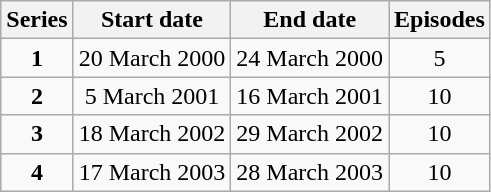<table class="wikitable" style="text-align:center;">
<tr>
<th>Series</th>
<th>Start date</th>
<th>End date</th>
<th>Episodes</th>
</tr>
<tr>
<td><strong>1</strong></td>
<td>20 March 2000</td>
<td>24 March 2000</td>
<td>5</td>
</tr>
<tr>
<td><strong>2</strong></td>
<td>5 March 2001</td>
<td>16 March 2001</td>
<td>10</td>
</tr>
<tr>
<td><strong>3</strong></td>
<td>18 March 2002</td>
<td>29 March 2002</td>
<td>10</td>
</tr>
<tr>
<td><strong>4</strong></td>
<td>17 March 2003</td>
<td>28 March 2003</td>
<td>10</td>
</tr>
</table>
